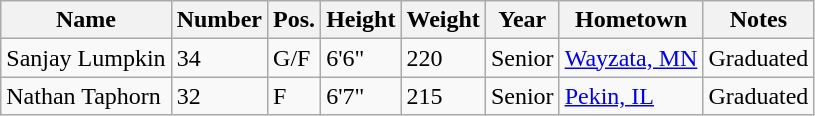<table class="wikitable sortable" border="1">
<tr>
<th>Name</th>
<th>Number</th>
<th>Pos.</th>
<th>Height</th>
<th>Weight</th>
<th>Year</th>
<th>Hometown</th>
<th class="unsortable">Notes</th>
</tr>
<tr>
<td>Sanjay Lumpkin</td>
<td>34</td>
<td>G/F</td>
<td>6'6"</td>
<td>220</td>
<td>Senior</td>
<td><a href='#'>Wayzata, MN</a></td>
<td>Graduated</td>
</tr>
<tr>
<td>Nathan Taphorn</td>
<td>32</td>
<td>F</td>
<td>6'7"</td>
<td>215</td>
<td>Senior</td>
<td><a href='#'>Pekin, IL</a></td>
<td>Graduated</td>
</tr>
</table>
